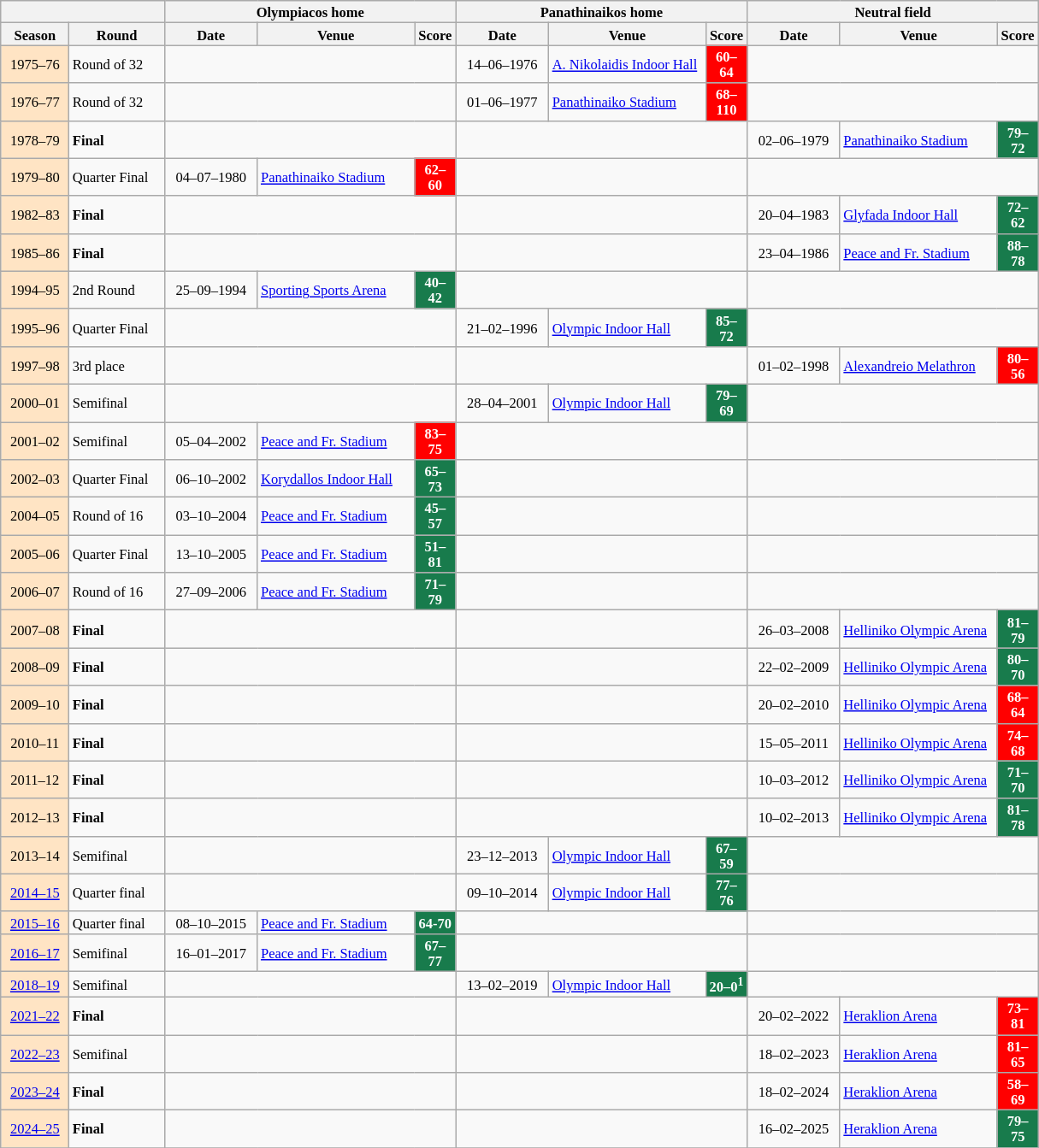<table class="wikitable" style="text-align: center; font-size: 11px">
<tr bgcolor=#f5f5f5>
<th colspan=2></th>
<th colspan=3>Olympiacos home</th>
<th colspan=3>Panathinaikos home</th>
<th colspan=3>Neutral field</th>
</tr>
<tr>
<th width="48">Season</th>
<th width="69">Round</th>
<th width="67">Date</th>
<th width="117">Venue</th>
<th width="27">Score</th>
<th width="67">Date</th>
<th width="117">Venue</th>
<th width="27">Score</th>
<th width="67">Date</th>
<th width="117">Venue</th>
<th width="27">Score</th>
</tr>
<tr>
<td bgcolor=#ffe4c4>1975–76</td>
<td align="left">Round of 32</td>
<td colspan="3"></td>
<td>14–06–1976</td>
<td align="left"><a href='#'>A. Nikolaidis Indoor Hall</a></td>
<td style="color:#ffffff;background:#ff0000"><strong>60–64</strong></td>
<td colspan="3"></td>
</tr>
<tr>
<td bgcolor=#ffe4c4>1976–77</td>
<td align="left">Round of 32</td>
<td colspan="3"></td>
<td>01–06–1977</td>
<td align="left"><a href='#'>Panathinaiko Stadium</a></td>
<td style="color:#ffffff;background:#ff0000"><strong>68–110</strong></td>
<td colspan="3"></td>
</tr>
<tr>
<td bgcolor=#ffe4c4>1978–79</td>
<td align="left"><span><strong>Final</strong></span></td>
<td colspan="3"></td>
<td colspan="3"></td>
<td>02–06–1979</td>
<td align="left"><a href='#'>Panathinaiko Stadium</a></td>
<td style="color:#ffffff;background:#187B4C"><strong>79–72</strong></td>
</tr>
<tr>
<td bgcolor=#ffe4c4>1979–80</td>
<td align="left">Quarter Final</td>
<td>04–07–1980</td>
<td align="left"><a href='#'>Panathinaiko Stadium</a></td>
<td style="color:#ffffff;background:#ff0000"><strong>62–60</strong></td>
<td colspan="3"></td>
<td colspan="3"></td>
</tr>
<tr>
<td bgcolor=#ffe4c4>1982–83</td>
<td align="left"><span><strong>Final</strong></span></td>
<td colspan="3"></td>
<td colspan="3"></td>
<td>20–04–1983</td>
<td align="left"><a href='#'>Glyfada Indoor Hall</a></td>
<td style="color:#ffffff;background:#187B4C"><strong>72–62</strong></td>
</tr>
<tr>
<td bgcolor=#ffe4c4>1985–86</td>
<td align="left"><span><strong>Final</strong></span></td>
<td colspan="3"></td>
<td colspan="3"></td>
<td>23–04–1986</td>
<td align="left"><a href='#'>Peace and Fr. Stadium</a></td>
<td style="color:#ffffff;background:#187B4C"><strong>88–78</strong></td>
</tr>
<tr>
<td bgcolor=#ffe4c4>1994–95</td>
<td align="left">2nd Round</td>
<td>25–09–1994</td>
<td align="left"><a href='#'>Sporting Sports Arena</a></td>
<td style="color:#ffffff;background:#187B4C"><strong>40–42</strong></td>
<td colspan="3"></td>
<td colspan="3"></td>
</tr>
<tr>
<td bgcolor=#ffe4c4>1995–96</td>
<td align="left">Quarter Final</td>
<td colspan="3"></td>
<td>21–02–1996</td>
<td align="left"><a href='#'>Olympic Indoor Hall</a></td>
<td style="color:#ffffff;background:#187B4C"><strong>85–72</strong></td>
<td colspan="3"></td>
</tr>
<tr>
<td bgcolor=#ffe4c4>1997–98</td>
<td align="left">3rd place</td>
<td colspan="3"></td>
<td colspan="3"></td>
<td>01–02–1998</td>
<td align="left"><a href='#'>Alexandreio Melathron</a></td>
<td style="color:#ffffff;background:#ff0000"><strong>80–56</strong></td>
</tr>
<tr>
<td bgcolor=#ffe4c4>2000–01</td>
<td align="left">Semifinal</td>
<td colspan="3"></td>
<td>28–04–2001</td>
<td align="left"><a href='#'>Olympic Indoor Hall</a></td>
<td style="color:#ffffff;background:#187B4C"><strong>79–69</strong></td>
<td colspan="3"></td>
</tr>
<tr>
<td bgcolor=#ffe4c4>2001–02</td>
<td align="left">Semifinal</td>
<td>05–04–2002</td>
<td align="left"><a href='#'>Peace and Fr. Stadium</a></td>
<td style="color:#ffffff;background:#ff0000"><strong>83–75</strong></td>
<td colspan="3"></td>
<td colspan="3"></td>
</tr>
<tr>
<td bgcolor=#ffe4c4>2002–03</td>
<td align="left">Quarter Final</td>
<td>06–10–2002</td>
<td align="left"><a href='#'>Korydallos Indoor Hall</a></td>
<td style="color:#ffffff;background:#187B4C"><strong>65–73</strong></td>
<td colspan="3"></td>
<td colspan="3"></td>
</tr>
<tr>
<td bgcolor=#ffe4c4>2004–05</td>
<td align="left">Round of 16</td>
<td>03–10–2004</td>
<td align="left"><a href='#'>Peace and Fr. Stadium</a></td>
<td style="color:#ffffff;background:#187B4C"><strong>45–57</strong></td>
<td colspan="3"></td>
<td colspan="3"></td>
</tr>
<tr>
<td bgcolor=#ffe4c4>2005–06</td>
<td align="left">Quarter Final</td>
<td>13–10–2005</td>
<td align="left"><a href='#'>Peace and Fr. Stadium</a></td>
<td style="color:#ffffff;background:#187B4C"><strong>51–81</strong></td>
<td colspan="3"></td>
<td colspan="3"></td>
</tr>
<tr>
<td bgcolor=#ffe4c4>2006–07</td>
<td align="left">Round of 16</td>
<td>27–09–2006</td>
<td align="left"><a href='#'>Peace and Fr. Stadium</a></td>
<td style="color:#ffffff;background:#187B4C"><strong>71–79</strong></td>
<td colspan="3"></td>
<td colspan="3"></td>
</tr>
<tr>
<td bgcolor=#ffe4c4>2007–08</td>
<td align="left"><span><strong>Final</strong></span></td>
<td colspan="3"></td>
<td colspan="3"></td>
<td>26–03–2008</td>
<td align="left"><a href='#'>Helliniko Olympic Arena</a></td>
<td style="color:#ffffff;background:#187B4C"><strong>81–79</strong></td>
</tr>
<tr>
<td bgcolor=#ffe4c4>2008–09</td>
<td align="left"><span><strong>Final</strong></span></td>
<td colspan="3"></td>
<td colspan="3"></td>
<td>22–02–2009</td>
<td align="left"><a href='#'>Helliniko Olympic Arena</a></td>
<td style="color:#ffffff;background:#187B4C"><strong>80–70</strong></td>
</tr>
<tr>
<td bgcolor=#ffe4c4>2009–10</td>
<td align="left"><span><strong>Final</strong></span></td>
<td colspan="3"></td>
<td colspan="3"></td>
<td>20–02–2010</td>
<td align="left"><a href='#'>Helliniko Olympic Arena</a></td>
<td style="color:#ffffff;background:#ff0000"><strong>68–64</strong></td>
</tr>
<tr>
<td bgcolor=#ffe4c4>2010–11</td>
<td align="left"><span><strong>Final</strong></span></td>
<td colspan="3"></td>
<td colspan="3"></td>
<td>15–05–2011</td>
<td align="left"><a href='#'>Helliniko Olympic Arena</a></td>
<td style="color:#ffffff;background:#ff0000"><strong>74–68</strong></td>
</tr>
<tr>
<td bgcolor=#ffe4c4>2011–12</td>
<td align="left"><span><strong>Final</strong></span></td>
<td colspan="3"></td>
<td colspan="3"></td>
<td>10–03–2012</td>
<td align="left"><a href='#'>Helliniko Olympic Arena</a></td>
<td style="color:#ffffff;background:#187B4C"><strong>71–70</strong></td>
</tr>
<tr>
<td bgcolor=#ffe4c4>2012–13</td>
<td align="left"><span><strong>Final</strong></span></td>
<td colspan="3"></td>
<td colspan="3"></td>
<td>10–02–2013</td>
<td align="left"><a href='#'>Helliniko Olympic Arena</a></td>
<td style="color:#ffffff;background:#187B4C"><strong>81–78</strong></td>
</tr>
<tr>
<td bgcolor=#ffe4c4>2013–14</td>
<td align="left">Semifinal</td>
<td colspan="3"></td>
<td>23–12–2013</td>
<td align="left"><a href='#'>Olympic Indoor Hall</a></td>
<td style="color:#ffffff;background:#187B4C"><strong>67–59</strong></td>
<td colspan="3"></td>
</tr>
<tr>
<td bgcolor=#ffe4c4><a href='#'>2014–15</a></td>
<td align="left">Quarter final</td>
<td colspan="3"></td>
<td>09–10–2014</td>
<td align="left"><a href='#'>Olympic Indoor Hall</a></td>
<td style="color:#ffffff;background:#187B4C"><strong>77–76</strong></td>
<td colspan="3"></td>
</tr>
<tr>
<td bgcolor=#ffe4c4><a href='#'>2015–16</a></td>
<td align="left">Quarter final</td>
<td>08–10–2015</td>
<td align="left"><a href='#'>Peace and Fr. Stadium</a></td>
<td style="color:#ffffff;background:#187B4C"><strong>64-70</strong></td>
<td colspan="3"></td>
<td colspan="3"></td>
</tr>
<tr>
<td bgcolor=#ffe4c4><a href='#'>2016–17</a></td>
<td align="left">Semifinal</td>
<td>16–01–2017</td>
<td align="left"><a href='#'>Peace and Fr. Stadium</a></td>
<td style="color:#ffffff;background:#187B4C"><strong>67–77</strong></td>
<td colspan="3"></td>
<td colspan="3"></td>
</tr>
<tr>
<td bgcolor=#ffe4c4><a href='#'>2018–19</a></td>
<td align="left">Semifinal</td>
<td colspan="3"></td>
<td>13–02–2019</td>
<td align="left"><a href='#'>Olympic Indoor Hall</a></td>
<td style="color:#ffffff;background:#187B4C"><strong>20–0<sup>1</sup></strong></td>
<td colspan="3"></td>
</tr>
<tr>
<td bgcolor=#ffe4c4><a href='#'>2021–22</a></td>
<td align="left"><span><strong>Final</strong></span></td>
<td colspan="3"></td>
<td colspan="3"></td>
<td>20–02–2022</td>
<td align="left"><a href='#'>Heraklion Arena</a></td>
<td style="color:#ffffff;background:#ff0000"><strong>73–81</strong></td>
</tr>
<tr>
<td bgcolor=#ffe4c4><a href='#'>2022–23</a></td>
<td align="left">Semifinal</td>
<td colspan="3"></td>
<td colspan="3"></td>
<td>18–02–2023</td>
<td align="left"><a href='#'>Heraklion Arena</a></td>
<td style="color:#ffffff;background:#ff0000"><strong>81–65</strong></td>
</tr>
<tr>
<td bgcolor=#ffe4c4><a href='#'>2023–24</a></td>
<td align="left"><span><strong>Final</strong></span></td>
<td colspan="3"></td>
<td colspan="3"></td>
<td>18–02–2024</td>
<td align="left"><a href='#'>Heraklion Arena</a></td>
<td style="color:#ffffff;background:#ff0000"><strong>58–69</strong></td>
</tr>
<tr>
<td bgcolor=#ffe4c4><a href='#'>2024–25</a></td>
<td align="left"><span><strong>Final</strong></span></td>
<td colspan="3"></td>
<td colspan="3"></td>
<td>16–02–2025</td>
<td align="left"><a href='#'>Heraklion Arena</a></td>
<td style="color:#ffffff;background:#187B4C"><strong>79–75</strong></td>
</tr>
<tr>
</tr>
</table>
